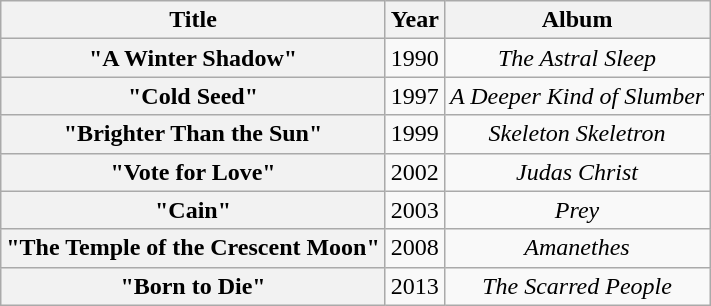<table class="wikitable plainrowheaders" style="text-align:center;">
<tr>
<th scope="col">Title</th>
<th scope="col">Year</th>
<th scope="col">Album</th>
</tr>
<tr>
<th scope="row">"A Winter Shadow"</th>
<td>1990</td>
<td><em>The Astral Sleep</em></td>
</tr>
<tr>
<th scope="row">"Cold Seed"</th>
<td>1997</td>
<td><em>A Deeper Kind of Slumber</em></td>
</tr>
<tr>
<th scope="row">"Brighter Than the Sun"</th>
<td>1999</td>
<td><em>Skeleton Skeletron</em></td>
</tr>
<tr>
<th scope="row">"Vote for Love"</th>
<td>2002</td>
<td><em>Judas Christ</em></td>
</tr>
<tr>
<th scope="row">"Cain"</th>
<td>2003</td>
<td><em>Prey</em></td>
</tr>
<tr>
<th scope="row">"The Temple of the Crescent Moon"</th>
<td>2008</td>
<td><em>Amanethes</em></td>
</tr>
<tr>
<th scope="row">"Born to Die"</th>
<td>2013</td>
<td><em>The Scarred People</em></td>
</tr>
</table>
